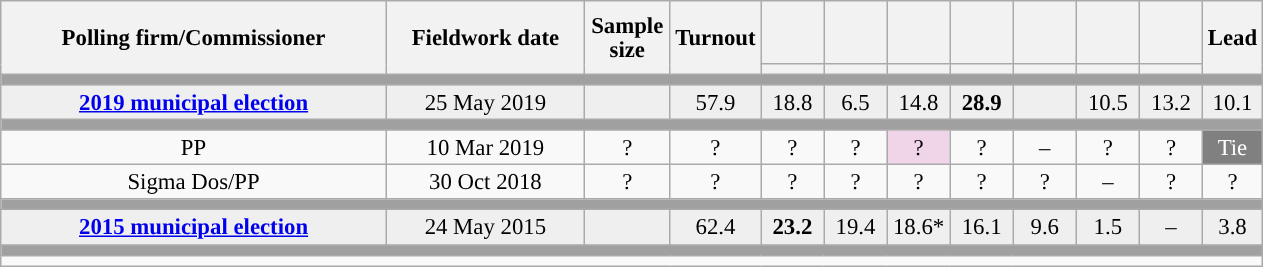<table class="wikitable collapsible collapsed" style="text-align:center; font-size:95%; line-height:16px;">
<tr style="height:42px;">
<th style="width:250px;" rowspan="2">Polling firm/Commissioner</th>
<th style="width:125px;" rowspan="2">Fieldwork date</th>
<th style="width:50px;" rowspan="2">Sample size</th>
<th style="width:45px;" rowspan="2">Turnout</th>
<th style="width:35px;"></th>
<th style="width:35px;"></th>
<th style="width:35px;"></th>
<th style="width:35px;"></th>
<th style="width:35px;"></th>
<th style="width:35px;"></th>
<th style="width:35px;"></th>
<th style="width:30px;" rowspan="2">Lead</th>
</tr>
<tr>
<th style="color:inherit;background:"></th>
<th style="color:inherit;background:"></th>
<th style="color:inherit;background:"></th>
<th style="color:inherit;background:"></th>
<th style="color:inherit;background:"></th>
<th style="color:inherit;background:"></th>
<th style="color:inherit;background:"></th>
</tr>
<tr>
<td colspan="12" style="background:#A0A0A0"></td>
</tr>
<tr style="background:#EFEFEF;">
<td><strong><a href='#'>2019 municipal election</a></strong></td>
<td>25 May 2019</td>
<td></td>
<td>57.9</td>
<td>18.8<br></td>
<td>6.5<br></td>
<td>14.8<br></td>
<td><strong>28.9</strong><br></td>
<td></td>
<td>10.5<br></td>
<td>13.2<br></td>
<td style="background:">10.1</td>
</tr>
<tr>
<td colspan="12" style="background:#A0A0A0"></td>
</tr>
<tr>
<td>PP</td>
<td>10 Mar 2019</td>
<td>?</td>
<td>?</td>
<td>?<br></td>
<td>?<br></td>
<td style="background:#F0D5E8;">?<br></td>
<td>?<br></td>
<td>–</td>
<td>?<br></td>
<td>?<br></td>
<td style="background:gray; color:white;">Tie</td>
</tr>
<tr>
<td>Sigma Dos/PP</td>
<td>30 Oct 2018</td>
<td>?</td>
<td>?</td>
<td>?<br></td>
<td>?<br></td>
<td>?<br></td>
<td>?<br></td>
<td>?<br></td>
<td>–</td>
<td>?<br></td>
<td style="background:">?</td>
</tr>
<tr>
<td colspan="12" style="background:#A0A0A0"></td>
</tr>
<tr style="background:#EFEFEF;">
<td><strong><a href='#'>2015 municipal election</a></strong></td>
<td>24 May 2015</td>
<td></td>
<td>62.4</td>
<td><strong>23.2</strong><br></td>
<td>19.4<br></td>
<td>18.6*<br></td>
<td>16.1<br></td>
<td>9.6<br></td>
<td>1.5<br></td>
<td>–</td>
<td style="background:">3.8</td>
</tr>
<tr>
<td colspan="12" style="background:#A0A0A0"></td>
</tr>
<tr>
<td align="left" colspan="12"></td>
</tr>
</table>
